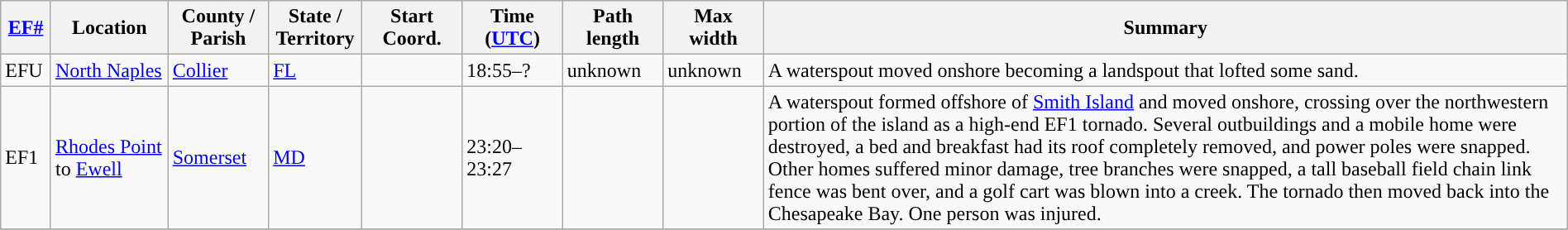<table class="wikitable sortable" style="width:100%;">
<tr>
<th scope="col"  style="width:3%; text-align:center;"><a href='#'>EF#</a></th>
<th scope="col"  style="width:7%; text-align:center;" class="unsortable">Location</th>
<th scope="col"  style="width:6%; text-align:center;" class="unsortable">County / Parish</th>
<th scope="col"  style="width:5%; text-align:center;">State / Territory</th>
<th scope="col"  style="width:6%; text-align:center;">Start Coord.</th>
<th scope="col"  style="width:6%; text-align:center;">Time (<a href='#'>UTC</a>)</th>
<th scope="col"  style="width:6%; text-align:center;">Path length</th>
<th scope="col"  style="width:6%; text-align:center;">Max width</th>
<th scope="col" class="unsortable" style="width:48%; text-align:center;">Summary</th>
</tr>
<tr>
<td>EFU</td>
<td><a href='#'>North Naples</a></td>
<td><a href='#'>Collier</a></td>
<td><a href='#'>FL</a></td>
<td></td>
<td>18:55–?</td>
<td>unknown</td>
<td>unknown</td>
<td>A waterspout moved onshore becoming a landspout that lofted some sand.</td>
</tr>
<tr>
<td>EF1</td>
<td><a href='#'>Rhodes Point</a> to <a href='#'>Ewell</a></td>
<td><a href='#'>Somerset</a></td>
<td><a href='#'>MD</a></td>
<td></td>
<td>23:20–23:27</td>
<td></td>
<td></td>
<td>A waterspout formed offshore of <a href='#'>Smith Island</a> and moved onshore, crossing over the northwestern portion of the island as a high-end EF1 tornado. Several outbuildings and a mobile home were destroyed, a bed and breakfast had its roof completely removed, and power poles were snapped. Other homes suffered minor damage, tree branches were snapped, a tall baseball field chain link fence was bent over, and a golf cart was blown into a creek. The tornado then moved back into the Chesapeake Bay. One person was injured.</td>
</tr>
<tr>
</tr>
</table>
